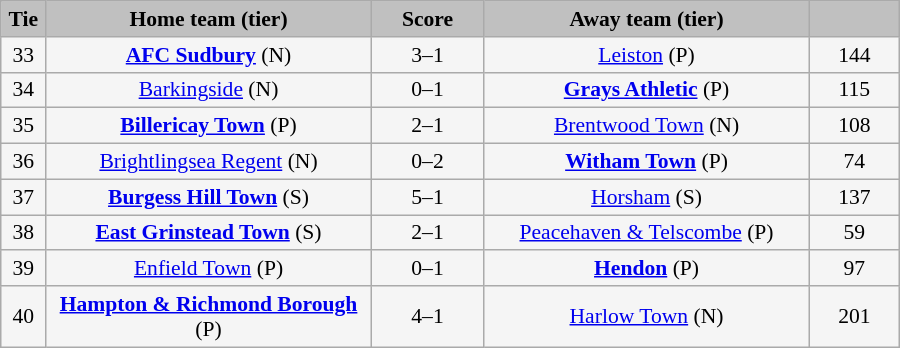<table class="wikitable" style="width: 600px; background:WhiteSmoke; text-align:center; font-size:90%">
<tr>
<td scope="col" style="width:  5.00%; background:silver;"><strong>Tie</strong></td>
<td scope="col" style="width: 36.25%; background:silver;"><strong>Home team (tier)</strong></td>
<td scope="col" style="width: 12.50%; background:silver;"><strong>Score</strong></td>
<td scope="col" style="width: 36.25%; background:silver;"><strong>Away team (tier)</strong></td>
<td scope="col" style="width: 10.00%; background:silver;"><strong></strong></td>
</tr>
<tr>
<td>33</td>
<td><strong><a href='#'>AFC Sudbury</a></strong> (N)</td>
<td>3–1</td>
<td><a href='#'>Leiston</a> (P)</td>
<td>144</td>
</tr>
<tr>
<td>34</td>
<td><a href='#'>Barkingside</a> (N)</td>
<td>0–1</td>
<td><strong><a href='#'>Grays Athletic</a></strong> (P)</td>
<td>115</td>
</tr>
<tr>
<td>35</td>
<td><strong><a href='#'>Billericay Town</a></strong> (P)</td>
<td>2–1</td>
<td><a href='#'>Brentwood Town</a> (N)</td>
<td>108</td>
</tr>
<tr>
<td>36</td>
<td><a href='#'>Brightlingsea Regent</a> (N)</td>
<td>0–2</td>
<td><strong><a href='#'>Witham Town</a></strong> (P)</td>
<td>74</td>
</tr>
<tr>
<td>37</td>
<td><strong><a href='#'>Burgess Hill Town</a></strong> (S)</td>
<td>5–1</td>
<td><a href='#'>Horsham</a> (S)</td>
<td>137</td>
</tr>
<tr>
<td>38</td>
<td><strong><a href='#'>East Grinstead Town</a></strong> (S)</td>
<td>2–1</td>
<td><a href='#'>Peacehaven & Telscombe</a> (P)</td>
<td>59</td>
</tr>
<tr>
<td>39</td>
<td><a href='#'>Enfield Town</a> (P)</td>
<td>0–1</td>
<td><strong><a href='#'>Hendon</a></strong> (P)</td>
<td>97</td>
</tr>
<tr>
<td>40</td>
<td><strong><a href='#'>Hampton & Richmond Borough</a></strong> (P)</td>
<td>4–1</td>
<td><a href='#'>Harlow Town</a> (N)</td>
<td>201</td>
</tr>
</table>
